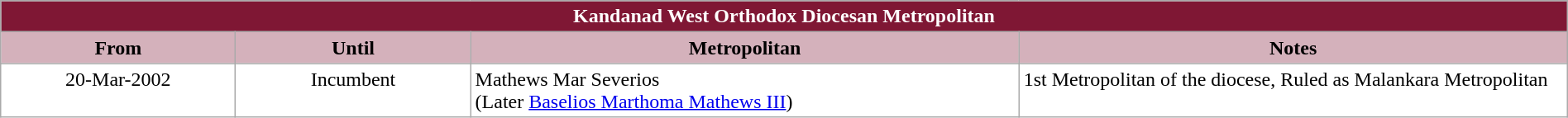<table class="wikitable" style="width: 100%;">
<tr>
<th colspan="4" style="background-color: #7F1734; color: white;">Kandanad West Orthodox Diocesan Metropolitan</th>
</tr>
<tr>
<th style="background-color: #D4B1BB; width: 15%;">From</th>
<th style="background-color: #D4B1BB; width: 15%;">Until</th>
<th style="background-color: #D4B1BB; width: 35%;">Metropolitan</th>
<th style="background-color: #D4B1BB; width: 35%;">Notes</th>
</tr>
<tr valign="top" style="background-color: white;">
<td style="text-align: center;">20-Mar-2002</td>
<td style="text-align: center;">Incumbent</td>
<td>Mathews Mar Severios<br>(Later <a href='#'>Baselios Marthoma Mathews III</a>)</td>
<td>1st Metropolitan of  the diocese, Ruled as Malankara Metropolitan</td>
</tr>
</table>
